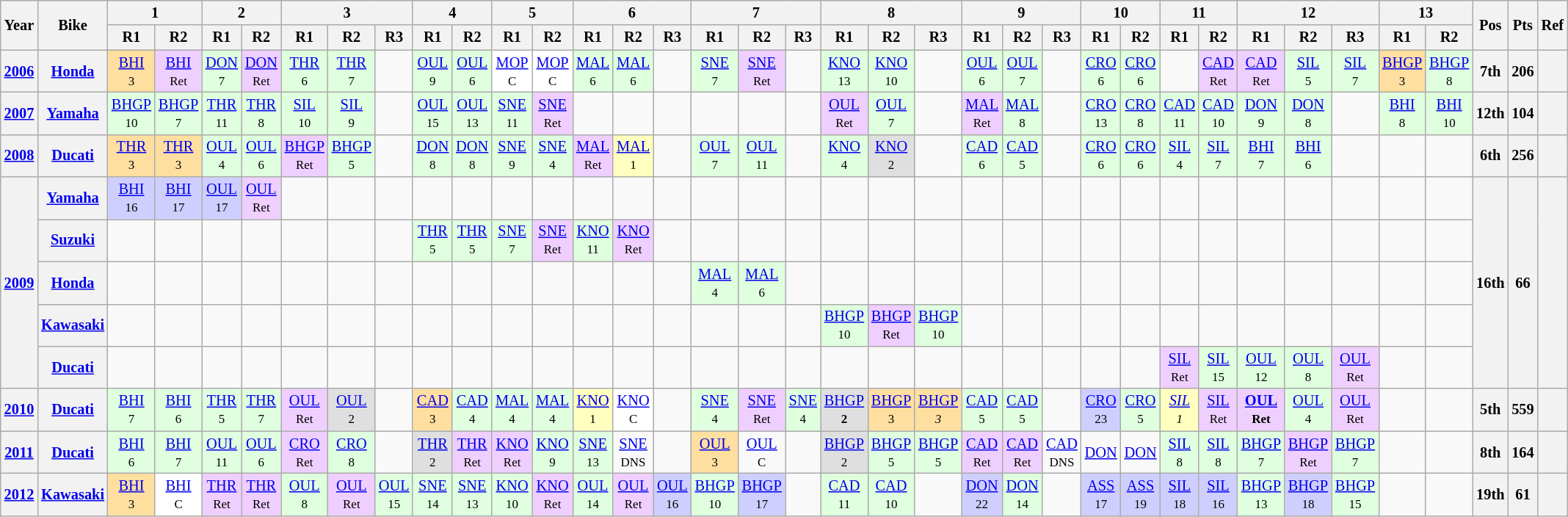<table class="wikitable" style="text-align:center; font-size:85%">
<tr>
<th valign="middle" rowspan=2>Year</th>
<th valign="middle" rowspan=2>Bike</th>
<th colspan=2>1</th>
<th colspan=2>2</th>
<th colspan=3>3</th>
<th colspan=2>4</th>
<th colspan=2>5</th>
<th colspan=3>6</th>
<th colspan=3>7</th>
<th colspan=3>8</th>
<th colspan=3>9</th>
<th colspan=2>10</th>
<th colspan=2>11</th>
<th colspan=3>12</th>
<th colspan=2>13</th>
<th rowspan=2>Pos</th>
<th rowspan=2>Pts</th>
<th rowspan=2>Ref</th>
</tr>
<tr>
<th>R1</th>
<th>R2</th>
<th>R1</th>
<th>R2</th>
<th>R1</th>
<th>R2</th>
<th>R3</th>
<th>R1</th>
<th>R2</th>
<th>R1</th>
<th>R2</th>
<th>R1</th>
<th>R2</th>
<th>R3</th>
<th>R1</th>
<th>R2</th>
<th>R3</th>
<th>R1</th>
<th>R2</th>
<th>R3</th>
<th>R1</th>
<th>R2</th>
<th>R3</th>
<th>R1</th>
<th>R2</th>
<th>R1</th>
<th>R2</th>
<th>R1</th>
<th>R2</th>
<th>R3</th>
<th>R1</th>
<th>R2</th>
</tr>
<tr>
<th><a href='#'>2006</a></th>
<th><a href='#'>Honda</a></th>
<td style="background:#FFDF9F;"><a href='#'>BHI</a><br><small>3</small></td>
<td style="background:#EFCFFF;"><a href='#'>BHI</a><br><small>Ret</small></td>
<td style="background:#DFFFDF;"><a href='#'>DON</a><br><small>7</small></td>
<td style="background:#EFCFFF;"><a href='#'>DON</a><br><small>Ret</small></td>
<td style="background:#DFFFDF;"><a href='#'>THR</a><br><small>6</small></td>
<td style="background:#DFFFDF;"><a href='#'>THR</a><br><small>7</small></td>
<td></td>
<td style="background:#DFFFDF;"><a href='#'>OUL</a><br><small>9</small></td>
<td style="background:#DFFFDF;"><a href='#'>OUL</a><br><small>6</small></td>
<td style="background:#FFFFFF;"><a href='#'>MOP</a><br><small>C</small></td>
<td style="background:#FFFFFF;"><a href='#'>MOP</a><br><small>C</small></td>
<td style="background:#DFFFDF;"><a href='#'>MAL</a><br><small>6</small></td>
<td style="background:#DFFFDF;"><a href='#'>MAL</a><br><small>6</small></td>
<td></td>
<td style="background:#DFFFDF;"><a href='#'>SNE</a><br><small>7</small></td>
<td style="background:#EFCFFF;"><a href='#'>SNE</a><br><small>Ret</small></td>
<td></td>
<td style="background:#DFFFDF;"><a href='#'>KNO</a><br><small>13</small></td>
<td style="background:#DFFFDF;"><a href='#'>KNO</a><br><small>10</small></td>
<td></td>
<td style="background:#DFFFDF;"><a href='#'>OUL</a><br><small>6</small></td>
<td style="background:#DFFFDF;"><a href='#'>OUL</a><br><small>7</small></td>
<td></td>
<td style="background:#DFFFDF;"><a href='#'>CRO</a><br><small>6</small></td>
<td style="background:#DFFFDF;"><a href='#'>CRO</a><br><small>6</small></td>
<td></td>
<td style="background:#EFCFFF;"><a href='#'>CAD</a><br><small>Ret</small></td>
<td style="background:#EFCFFF;"><a href='#'>CAD</a><br><small>Ret</small></td>
<td style="background:#DFFFDF;"><a href='#'>SIL</a><br><small>5</small></td>
<td style="background:#DFFFDF;"><a href='#'>SIL</a><br><small>7</small></td>
<td style="background:#FFDF9F;"><a href='#'>BHGP</a><br><small>3</small></td>
<td style="background:#DFFFDF;"><a href='#'>BHGP</a><br><small>8</small></td>
<th>7th</th>
<th>206</th>
<th></th>
</tr>
<tr>
<th><a href='#'>2007</a></th>
<th><a href='#'>Yamaha</a></th>
<td style="background:#DFFFDF;"><a href='#'>BHGP</a><br><small>10</small></td>
<td style="background:#DFFFDF;"><a href='#'>BHGP</a><br><small>7</small></td>
<td style="background:#DFFFDF;"><a href='#'>THR</a><br><small>11</small></td>
<td style="background:#DFFFDF;"><a href='#'>THR</a><br><small>8</small></td>
<td style="background:#DFFFDF;"><a href='#'>SIL</a><br><small>10</small></td>
<td style="background:#DFFFDF;"><a href='#'>SIL</a><br><small>9</small></td>
<td></td>
<td style="background:#DFFFDF;"><a href='#'>OUL</a><br><small>15</small></td>
<td style="background:#DFFFDF;"><a href='#'>OUL</a><br><small>13</small></td>
<td style="background:#DFFFDF;"><a href='#'>SNE</a><br><small>11</small></td>
<td style="background:#EFCFFF;"><a href='#'>SNE</a><br><small>Ret</small></td>
<td></td>
<td></td>
<td></td>
<td></td>
<td></td>
<td></td>
<td style="background:#EFCFFF;"><a href='#'>OUL</a><br><small>Ret</small></td>
<td style="background:#DFFFDF;"><a href='#'>OUL</a><br><small>7</small></td>
<td></td>
<td style="background:#EFCFFF;"><a href='#'>MAL</a><br><small>Ret</small></td>
<td style="background:#DFFFDF;"><a href='#'>MAL</a><br><small>8</small></td>
<td></td>
<td style="background:#DFFFDF;"><a href='#'>CRO</a><br><small>13</small></td>
<td style="background:#DFFFDF;"><a href='#'>CRO</a><br><small>8</small></td>
<td style="background:#DFFFDF;"><a href='#'>CAD</a><br><small>11</small></td>
<td style="background:#DFFFDF;"><a href='#'>CAD</a><br><small>10</small></td>
<td style="background:#DFFFDF;"><a href='#'>DON</a><br><small>9</small></td>
<td style="background:#DFFFDF;"><a href='#'>DON</a><br><small>8</small></td>
<td></td>
<td style="background:#DFFFDF;"><a href='#'>BHI</a><br><small>8</small></td>
<td style="background:#DFFFDF;"><a href='#'>BHI</a><br><small>10</small></td>
<th>12th</th>
<th>104</th>
<th></th>
</tr>
<tr>
<th><a href='#'>2008</a></th>
<th><a href='#'>Ducati</a></th>
<td style="background:#ffdf9f;"><a href='#'>THR</a><br><small>3</small></td>
<td style="background:#ffdf9f;"><a href='#'>THR</a><br><small>3</small></td>
<td style="background:#dfffdf;"><a href='#'>OUL</a><br><small>4</small></td>
<td style="background:#dfffdf;"><a href='#'>OUL</a><br><small>6</small></td>
<td style="background:#efcfff;"><a href='#'>BHGP</a><br><small>Ret</small></td>
<td style="background:#dfffdf;"><a href='#'>BHGP</a><br><small>5</small></td>
<td></td>
<td style="background:#dfffdf;"><a href='#'>DON</a><br><small>8</small></td>
<td style="background:#dfffdf;"><a href='#'>DON</a><br><small>8</small></td>
<td style="background:#dfffdf;"><a href='#'>SNE</a><br><small>9</small></td>
<td style="background:#dfffdf;"><a href='#'>SNE</a><br><small>4</small></td>
<td style="background:#efcfff;"><a href='#'>MAL</a><br><small>Ret</small></td>
<td style="background:#ffffbf;"><a href='#'>MAL</a><br><small>1</small></td>
<td></td>
<td style="background:#dfffdf;"><a href='#'>OUL</a><br><small>7</small></td>
<td style="background:#dfffdf;"><a href='#'>OUL</a><br><small>11</small></td>
<td></td>
<td style="background:#dfffdf;"><a href='#'>KNO</a><br><small>4</small></td>
<td style="background:#dfdfdf;"><a href='#'>KNO</a><br><small>2</small></td>
<td></td>
<td style="background:#dfffdf;"><a href='#'>CAD</a><br><small>6</small></td>
<td style="background:#dfffdf;"><a href='#'>CAD</a><br><small>5</small></td>
<td></td>
<td style="background:#dfffdf;"><a href='#'>CRO</a><br><small>6</small></td>
<td style="background:#dfffdf;"><a href='#'>CRO</a><br><small>6</small></td>
<td style="background:#dfffdf;"><a href='#'>SIL</a><br><small>4</small></td>
<td style="background:#dfffdf;"><a href='#'>SIL</a><br><small>7</small></td>
<td style="background:#dfffdf;"><a href='#'>BHI</a><br><small>7</small></td>
<td style="background:#dfffdf;"><a href='#'>BHI</a><br><small>6</small></td>
<td></td>
<td></td>
<td></td>
<th>6th</th>
<th>256</th>
<th></th>
</tr>
<tr>
<th rowspan=5><a href='#'>2009</a></th>
<th><a href='#'>Yamaha</a></th>
<td style="background:#CFCFFF;"><a href='#'>BHI</a><br><small>16</small></td>
<td style="background:#CFCFFF;"><a href='#'>BHI</a><br><small>17</small></td>
<td style="background:#CFCFFF;"><a href='#'>OUL</a><br><small>17</small></td>
<td style="background:#EFCFFF;"><a href='#'>OUL</a><br><small>Ret</small></td>
<td></td>
<td></td>
<td></td>
<td></td>
<td></td>
<td></td>
<td></td>
<td></td>
<td></td>
<td></td>
<td></td>
<td></td>
<td></td>
<td></td>
<td></td>
<td></td>
<td></td>
<td></td>
<td></td>
<td></td>
<td></td>
<td></td>
<td></td>
<td></td>
<td></td>
<td></td>
<td></td>
<td></td>
<th rowspan=5>16th</th>
<th rowspan=5>66</th>
<th rowspan=5></th>
</tr>
<tr>
<th><a href='#'>Suzuki</a></th>
<td></td>
<td></td>
<td></td>
<td></td>
<td></td>
<td></td>
<td></td>
<td style="background:#DFFFDF;"><a href='#'>THR</a><br><small>5</small></td>
<td style="background:#DFFFDF;"><a href='#'>THR</a><br><small>5</small></td>
<td style="background:#DFFFDF;"><a href='#'>SNE</a><br><small>7</small></td>
<td style="background:#EFCFFF;"><a href='#'>SNE</a><br><small>Ret</small></td>
<td style="background:#DFFFDF;"><a href='#'>KNO</a><br><small>11</small></td>
<td style="background:#EFCFFF;"><a href='#'>KNO</a><br><small>Ret</small></td>
<td></td>
<td></td>
<td></td>
<td></td>
<td></td>
<td></td>
<td></td>
<td></td>
<td></td>
<td></td>
<td></td>
<td></td>
<td></td>
<td></td>
<td></td>
<td></td>
<td></td>
<td></td>
<td></td>
</tr>
<tr>
<th><a href='#'>Honda</a></th>
<td></td>
<td></td>
<td></td>
<td></td>
<td></td>
<td></td>
<td></td>
<td></td>
<td></td>
<td></td>
<td></td>
<td></td>
<td></td>
<td></td>
<td style="background:#DFFFDF;"><a href='#'>MAL</a><br><small>4</small></td>
<td style="background:#DFFFDF;"><a href='#'>MAL</a><br><small>6</small></td>
<td></td>
<td></td>
<td></td>
<td></td>
<td></td>
<td></td>
<td></td>
<td></td>
<td></td>
<td></td>
<td></td>
<td></td>
<td></td>
<td></td>
<td></td>
<td></td>
</tr>
<tr>
<th><a href='#'>Kawasaki</a></th>
<td></td>
<td></td>
<td></td>
<td></td>
<td></td>
<td></td>
<td></td>
<td></td>
<td></td>
<td></td>
<td></td>
<td></td>
<td></td>
<td></td>
<td></td>
<td></td>
<td></td>
<td style="background:#DFFFDF;"><a href='#'>BHGP</a><br><small>10</small></td>
<td style="background:#EFCFFF;"><a href='#'>BHGP</a><br><small>Ret</small></td>
<td style="background:#DFFFDF;"><a href='#'>BHGP</a><br><small>10</small></td>
<td></td>
<td></td>
<td></td>
<td></td>
<td></td>
<td></td>
<td></td>
<td></td>
<td></td>
<td></td>
<td></td>
<td></td>
</tr>
<tr>
<th><a href='#'>Ducati</a></th>
<td></td>
<td></td>
<td></td>
<td></td>
<td></td>
<td></td>
<td></td>
<td></td>
<td></td>
<td></td>
<td></td>
<td></td>
<td></td>
<td></td>
<td></td>
<td></td>
<td></td>
<td></td>
<td></td>
<td></td>
<td></td>
<td></td>
<td></td>
<td></td>
<td></td>
<td style="background:#EFCFFF;"><a href='#'>SIL</a><br><small>Ret</small></td>
<td style="background:#DFFFDF;"><a href='#'>SIL</a><br><small>15</small></td>
<td style="background:#DFFFDF;"><a href='#'>OUL</a><br><small>12</small></td>
<td style="background:#DFFFDF;"><a href='#'>OUL</a><br><small>8</small></td>
<td style="background:#EFCFFF;"><a href='#'>OUL</a><br><small>Ret</small></td>
<td></td>
<td></td>
</tr>
<tr>
<th><a href='#'>2010</a></th>
<th><a href='#'>Ducati</a></th>
<td style="background:#dfffdf;"><a href='#'>BHI</a><br><small>7</small></td>
<td style="background:#dfffdf;"><a href='#'>BHI</a><br><small>6</small></td>
<td style="background:#dfffdf;"><a href='#'>THR</a><br><small>5</small></td>
<td style="background:#dfffdf;"><a href='#'>THR</a><br><small>7</small></td>
<td style="background:#EFCFFF;"><a href='#'>OUL</a><br><small>Ret</small></td>
<td style="background:#dfdfdf;"><a href='#'>OUL</a><br><small>2</small></td>
<td></td>
<td style="background:#ffdf9f;"><a href='#'>CAD</a><br><small>3</small></td>
<td style="background:#dfffdf;"><a href='#'>CAD</a><br><small>4</small></td>
<td style="background:#dfffdf;"><a href='#'>MAL</a><br><small>4</small></td>
<td style="background:#dfffdf;"><a href='#'>MAL</a><br><small>4</small></td>
<td style="background:#ffffbf;"><a href='#'>KNO</a><br><small>1</small></td>
<td style="background:#ffffff;"><a href='#'>KNO</a><br><small>C</small></td>
<td></td>
<td style="background:#dfffdf;"><a href='#'>SNE</a><br><small>4</small></td>
<td style="background:#EFCFFF;"><a href='#'>SNE</a><br><small>Ret</small></td>
<td style="background:#dfffdf;"><a href='#'>SNE</a><br><small>4</small></td>
<td style="background:#dfdfdf;"><a href='#'>BHGP</a><br><small><strong>2</strong></small></td>
<td style="background:#ffdf9f;"><a href='#'>BHGP</a><br><small>3</small></td>
<td style="background:#ffdf9f;"><a href='#'>BHGP</a><br><small><em>3</em></small></td>
<td style="background:#DFFFDF;"><a href='#'>CAD</a><br><small>5</small></td>
<td style="background:#DFFFDF;"><a href='#'>CAD</a><br><small>5</small></td>
<td></td>
<td style="background:#CFCFFF;"><a href='#'>CRO</a><br><small>23</small></td>
<td style="background:#dfffdf;"><a href='#'>CRO</a><br><small>5</small></td>
<td style="background:#ffffbf;"><em><a href='#'>SIL</a><br><small>1</small></em></td>
<td style="background:#EFCFFF;"><a href='#'>SIL</a><br><small>Ret</small></td>
<td style="background:#EFCFFF;"><strong><a href='#'>OUL</a><br><small>Ret</small></strong></td>
<td style="background:#dfffdf;"><a href='#'>OUL</a><br><small>4</small></td>
<td style="background:#EFCFFF;"><a href='#'>OUL</a><br><small>Ret</small></td>
<td></td>
<td></td>
<th>5th</th>
<th>559</th>
<th></th>
</tr>
<tr>
<th><a href='#'>2011</a></th>
<th><a href='#'>Ducati</a></th>
<td style="background:#DFFFDF;"><a href='#'>BHI</a><br><small>6</small></td>
<td style="background:#DFFFDF;"><a href='#'>BHI</a><br><small>7</small></td>
<td style="background:#DFFFDF;"><a href='#'>OUL</a><br><small>11</small></td>
<td style="background:#DFFFDF;"><a href='#'>OUL</a><br><small>6</small></td>
<td style="background:#EFCFFF;"><a href='#'>CRO</a><br><small>Ret</small></td>
<td style="background:#DFFFDF;"><a href='#'>CRO</a><br><small>8</small></td>
<td></td>
<td style="background:#DFDFDF;"><a href='#'>THR</a><br><small>2</small></td>
<td style="background:#EFCFFF;"><a href='#'>THR</a><br><small>Ret</small></td>
<td style="background:#EFCFFF;"><a href='#'>KNO</a><br><small>Ret</small></td>
<td style="background:#DFFFDF;"><a href='#'>KNO</a><br><small>9</small></td>
<td style="background:#DFFFDF;"><a href='#'>SNE</a><br><small>13</small></td>
<td><a href='#'>SNE</a><br><small>DNS</small></td>
<td></td>
<td style="background:#FFDF9F;"><a href='#'>OUL</a><br><small>3</small></td>
<td><a href='#'>OUL</a><br><small>C</small></td>
<td></td>
<td style="background:#DFDFDF;"><a href='#'>BHGP</a><br><small>2</small></td>
<td style="background:#DFFFDF;"><a href='#'>BHGP</a><br><small>5</small></td>
<td style="background:#DFFFDF;"><a href='#'>BHGP</a><br><small>5</small></td>
<td style="background:#EFCFFF;"><a href='#'>CAD</a><br><small>Ret</small></td>
<td style="background:#EFCFFF;"><a href='#'>CAD</a><br><small>Ret</small></td>
<td><a href='#'>CAD</a><br><small>DNS</small></td>
<td><a href='#'>DON</a></td>
<td><a href='#'>DON</a></td>
<td style="background:#DFFFDF;"><a href='#'>SIL</a><br><small>8</small></td>
<td style="background:#DFFFDF;"><a href='#'>SIL</a><br><small>8</small></td>
<td style="background:#DFFFDF;"><a href='#'>BHGP</a><br><small>7</small></td>
<td style="background:#EFCFFF;"><a href='#'>BHGP</a><br><small>Ret</small></td>
<td style="background:#DFFFDF;"><a href='#'>BHGP</a><br><small>7</small></td>
<td></td>
<td></td>
<th>8th</th>
<th>164</th>
<th></th>
</tr>
<tr>
<th><a href='#'>2012</a></th>
<th><a href='#'>Kawasaki</a></th>
<td style="background:#FFDF9F;"><a href='#'>BHI</a><br><small>3</small></td>
<td style="background:#ffffff;"><a href='#'>BHI</a><br><small>C</small></td>
<td style="background:#EFCFFF;"><a href='#'>THR</a><br><small>Ret</small></td>
<td style="background:#EFCFFF;"><a href='#'>THR</a><br><small>Ret</small></td>
<td style="background:#DFFFDF;"><a href='#'>OUL</a><br><small>8</small></td>
<td style="background:#EFCFFF;"><a href='#'>OUL</a><br><small>Ret</small></td>
<td style="background:#DFFFDF;"><a href='#'>OUL</a><br><small>15</small></td>
<td style="background:#DFFFDF;"><a href='#'>SNE</a><br><small>14</small></td>
<td style="background:#DFFFDF;"><a href='#'>SNE</a><br><small>13</small></td>
<td style="background:#DFFFDF;"><a href='#'>KNO</a><br><small>10</small></td>
<td style="background:#EFCFFF;"><a href='#'>KNO</a><br><small>Ret</small></td>
<td style="background:#DFFFDF;"><a href='#'>OUL</a><br><small>14</small></td>
<td style="background:#EFCFFF;"><a href='#'>OUL</a><br><small>Ret</small></td>
<td style="background:#CFCFFF;"><a href='#'>OUL</a><br><small>16</small></td>
<td style="background:#DFFFDF;"><a href='#'>BHGP</a><br><small>10</small></td>
<td style="background:#cfcfff;"><a href='#'>BHGP</a><br><small>17</small></td>
<td></td>
<td style="background:#DFFFDF;"><a href='#'>CAD</a><br><small>11</small></td>
<td style="background:#DFFFDF;"><a href='#'>CAD</a><br><small>10</small></td>
<td></td>
<td style="background:#CFCFFF;"><a href='#'>DON</a><br><small>22</small></td>
<td style="background:#DFFFDF;"><a href='#'>DON</a><br><small>14</small></td>
<td></td>
<td style="background:#CFCFFF;"><a href='#'>ASS</a><br><small>17</small></td>
<td style="background:#CFCFFF;"><a href='#'>ASS</a><br><small>19</small></td>
<td style="background:#CFCFFF;"><a href='#'>SIL</a><br><small>18</small></td>
<td style="background:#CFCFFF;"><a href='#'>SIL</a><br><small>16</small></td>
<td style="background:#DFFFDF;"><a href='#'>BHGP</a><br><small>13</small></td>
<td style="background:#CFCFFF;"><a href='#'>BHGP</a><br><small>18</small></td>
<td style="background:#DFFFDF;"><a href='#'>BHGP</a><br><small>15</small></td>
<td></td>
<td></td>
<th>19th</th>
<th>61</th>
<th></th>
</tr>
</table>
